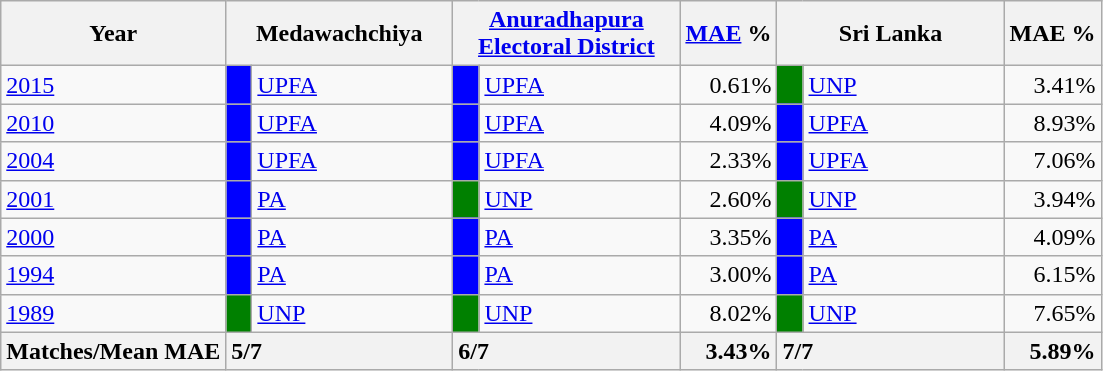<table class="wikitable">
<tr>
<th>Year</th>
<th colspan="2" width="144px">Medawachchiya</th>
<th colspan="2" width="144px"><a href='#'>Anuradhapura Electoral District</a></th>
<th><a href='#'>MAE</a> %</th>
<th colspan="2" width="144px">Sri Lanka</th>
<th>MAE %</th>
</tr>
<tr>
<td><a href='#'>2015</a></td>
<td style="background-color:blue;" width="10px"></td>
<td style="text-align:left;"><a href='#'>UPFA</a></td>
<td style="background-color:blue;" width="10px"></td>
<td style="text-align:left;"><a href='#'>UPFA</a></td>
<td style="text-align:right;">0.61%</td>
<td style="background-color:green;" width="10px"></td>
<td style="text-align:left;"><a href='#'>UNP</a></td>
<td style="text-align:right;">3.41%</td>
</tr>
<tr>
<td><a href='#'>2010</a></td>
<td style="background-color:blue;" width="10px"></td>
<td style="text-align:left;"><a href='#'>UPFA</a></td>
<td style="background-color:blue;" width="10px"></td>
<td style="text-align:left;"><a href='#'>UPFA</a></td>
<td style="text-align:right;">4.09%</td>
<td style="background-color:blue;" width="10px"></td>
<td style="text-align:left;"><a href='#'>UPFA</a></td>
<td style="text-align:right;">8.93%</td>
</tr>
<tr>
<td><a href='#'>2004</a></td>
<td style="background-color:blue;" width="10px"></td>
<td style="text-align:left;"><a href='#'>UPFA</a></td>
<td style="background-color:blue;" width="10px"></td>
<td style="text-align:left;"><a href='#'>UPFA</a></td>
<td style="text-align:right;">2.33%</td>
<td style="background-color:blue;" width="10px"></td>
<td style="text-align:left;"><a href='#'>UPFA</a></td>
<td style="text-align:right;">7.06%</td>
</tr>
<tr>
<td><a href='#'>2001</a></td>
<td style="background-color:blue;" width="10px"></td>
<td style="text-align:left;"><a href='#'>PA</a></td>
<td style="background-color:green;" width="10px"></td>
<td style="text-align:left;"><a href='#'>UNP</a></td>
<td style="text-align:right;">2.60%</td>
<td style="background-color:green;" width="10px"></td>
<td style="text-align:left;"><a href='#'>UNP</a></td>
<td style="text-align:right;">3.94%</td>
</tr>
<tr>
<td><a href='#'>2000</a></td>
<td style="background-color:blue;" width="10px"></td>
<td style="text-align:left;"><a href='#'>PA</a></td>
<td style="background-color:blue;" width="10px"></td>
<td style="text-align:left;"><a href='#'>PA</a></td>
<td style="text-align:right;">3.35%</td>
<td style="background-color:blue;" width="10px"></td>
<td style="text-align:left;"><a href='#'>PA</a></td>
<td style="text-align:right;">4.09%</td>
</tr>
<tr>
<td><a href='#'>1994</a></td>
<td style="background-color:blue;" width="10px"></td>
<td style="text-align:left;"><a href='#'>PA</a></td>
<td style="background-color:blue;" width="10px"></td>
<td style="text-align:left;"><a href='#'>PA</a></td>
<td style="text-align:right;">3.00%</td>
<td style="background-color:blue;" width="10px"></td>
<td style="text-align:left;"><a href='#'>PA</a></td>
<td style="text-align:right;">6.15%</td>
</tr>
<tr>
<td><a href='#'>1989</a></td>
<td style="background-color:green;" width="10px"></td>
<td style="text-align:left;"><a href='#'>UNP</a></td>
<td style="background-color:green;" width="10px"></td>
<td style="text-align:left;"><a href='#'>UNP</a></td>
<td style="text-align:right;">8.02%</td>
<td style="background-color:green;" width="10px"></td>
<td style="text-align:left;"><a href='#'>UNP</a></td>
<td style="text-align:right;">7.65%</td>
</tr>
<tr>
<th>Matches/Mean MAE</th>
<th style="text-align:left;"colspan="2" width="144px">5/7</th>
<th style="text-align:left;"colspan="2" width="144px">6/7</th>
<th style="text-align:right;">3.43%</th>
<th style="text-align:left;"colspan="2" width="144px">7/7</th>
<th style="text-align:right;">5.89%</th>
</tr>
</table>
